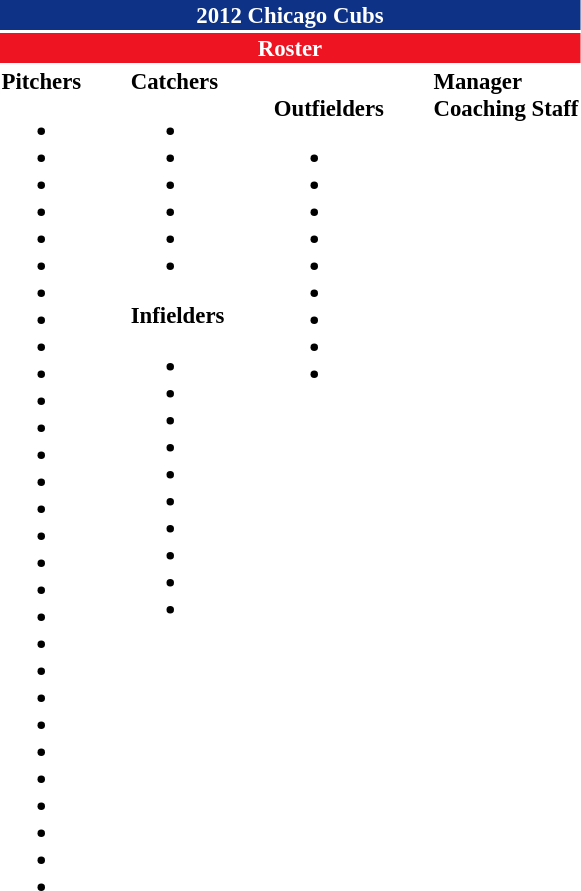<table class="toccolours" style="font-size: 95%;">
<tr>
<th colspan="10" style="background-color: #0e3386; color: white; text-align: center;">2012 Chicago Cubs</th>
</tr>
<tr>
<td colspan="10" style="background-color: #EE1422; color: white; text-align: center;"><strong>Roster</strong></td>
</tr>
<tr>
<td valign="top"><strong>Pitchers</strong><br><ul><li></li><li></li><li></li><li></li><li></li><li></li><li></li><li></li><li></li><li></li><li></li><li></li><li></li><li></li><li></li><li></li><li></li><li></li><li></li><li></li><li></li><li></li><li></li><li></li><li></li><li></li><li></li><li></li><li></li></ul></td>
<td width="25px"></td>
<td valign="top"><strong>Catchers</strong><br><ul><li></li><li></li><li></li><li></li><li></li><li></li></ul><strong>Infielders</strong><ul><li></li><li></li><li></li><li></li><li></li><li></li><li></li><li></li><li></li><li></li></ul></td>
<td width="25px"></td>
<td valign="top"><br><strong>Outfielders</strong><ul><li></li><li></li><li></li><li></li><li></li><li></li><li></li><li></li><li></li></ul></td>
<td width="25px"></td>
<td valign="top"><strong>Manager</strong><br>
<strong>Coaching Staff</strong>
 
 
 
 
 
 
 
 
 </td>
</tr>
</table>
